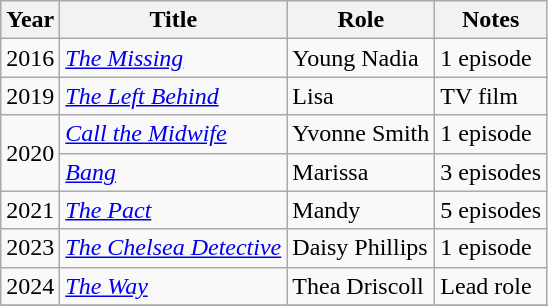<table class="wikitable sortable">
<tr>
<th>Year</th>
<th>Title</th>
<th>Role</th>
<th class="unsortable">Notes</th>
</tr>
<tr>
<td>2016</td>
<td><em><a href='#'>The Missing</a></em></td>
<td>Young Nadia</td>
<td>1 episode</td>
</tr>
<tr>
<td>2019</td>
<td><em><a href='#'>The Left Behind</a></em></td>
<td>Lisa</td>
<td>TV film</td>
</tr>
<tr>
<td rowspan="2">2020</td>
<td><em><a href='#'>Call the Midwife</a></em></td>
<td>Yvonne Smith</td>
<td>1 episode</td>
</tr>
<tr>
<td><em><a href='#'>Bang</a></em></td>
<td>Marissa</td>
<td>3 episodes</td>
</tr>
<tr>
<td>2021</td>
<td><em><a href='#'>The Pact</a></em></td>
<td>Mandy</td>
<td>5 episodes</td>
</tr>
<tr>
<td>2023</td>
<td><em><a href='#'>The Chelsea Detective</a></em></td>
<td>Daisy Phillips</td>
<td>1 episode</td>
</tr>
<tr>
<td>2024</td>
<td><em><a href='#'>The Way</a></em></td>
<td>Thea Driscoll</td>
<td>Lead role</td>
</tr>
<tr>
</tr>
</table>
